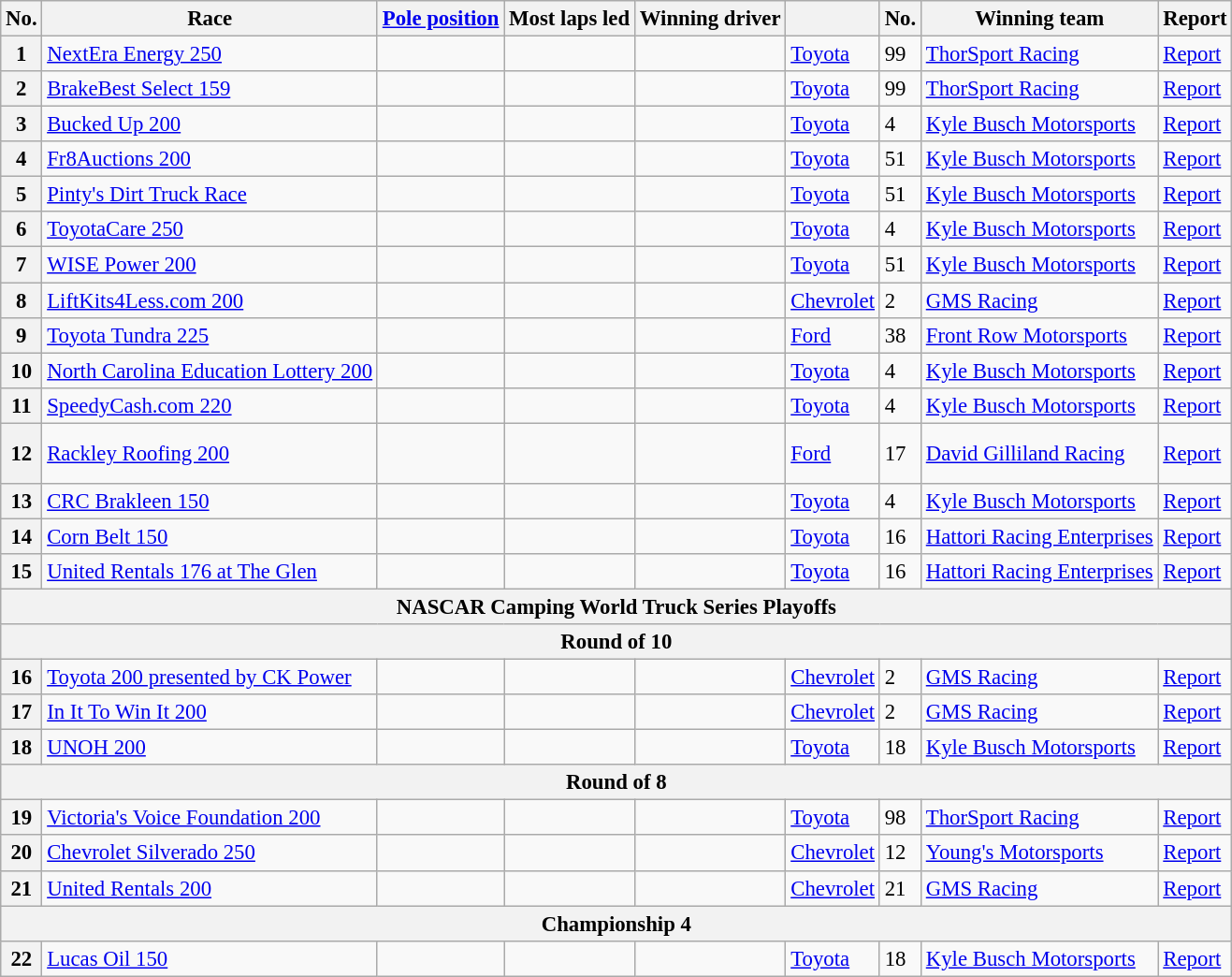<table class="wikitable" style="font-size:95%">
<tr>
<th>No.</th>
<th>Race</th>
<th><a href='#'>Pole position</a></th>
<th>Most laps led</th>
<th>Winning driver</th>
<th></th>
<th>No.</th>
<th>Winning team</th>
<th class="unsortable">Report</th>
</tr>
<tr>
<th>1</th>
<td><a href='#'>NextEra Energy 250</a></td>
<td></td>
<td></td>
<td></td>
<td><a href='#'>Toyota</a></td>
<td>99</td>
<td><a href='#'>ThorSport Racing</a></td>
<td><a href='#'>Report</a></td>
</tr>
<tr>
<th>2</th>
<td><a href='#'>BrakeBest Select 159</a></td>
<td></td>
<td></td>
<td></td>
<td><a href='#'>Toyota</a></td>
<td>99</td>
<td><a href='#'>ThorSport Racing</a></td>
<td><a href='#'>Report</a></td>
</tr>
<tr>
<th>3</th>
<td><a href='#'>Bucked Up 200</a></td>
<td></td>
<td></td>
<td></td>
<td><a href='#'>Toyota</a></td>
<td>4</td>
<td><a href='#'>Kyle Busch Motorsports</a></td>
<td><a href='#'>Report</a></td>
</tr>
<tr>
<th>4</th>
<td><a href='#'>Fr8Auctions 200</a></td>
<td></td>
<td></td>
<td></td>
<td><a href='#'>Toyota</a></td>
<td>51</td>
<td><a href='#'>Kyle Busch Motorsports</a></td>
<td><a href='#'>Report</a></td>
</tr>
<tr>
<th>5</th>
<td><a href='#'>Pinty's Dirt Truck Race</a></td>
<td></td>
<td></td>
<td></td>
<td><a href='#'>Toyota</a></td>
<td>51</td>
<td><a href='#'>Kyle Busch Motorsports</a></td>
<td><a href='#'>Report</a></td>
</tr>
<tr>
<th>6</th>
<td><a href='#'>ToyotaCare 250</a></td>
<td></td>
<td></td>
<td></td>
<td><a href='#'>Toyota</a></td>
<td>4</td>
<td><a href='#'>Kyle Busch Motorsports</a></td>
<td><a href='#'>Report</a></td>
</tr>
<tr>
<th>7</th>
<td><a href='#'>WISE Power 200</a></td>
<td></td>
<td></td>
<td></td>
<td><a href='#'>Toyota</a></td>
<td>51</td>
<td><a href='#'>Kyle Busch Motorsports</a></td>
<td><a href='#'>Report</a></td>
</tr>
<tr>
<th>8</th>
<td><a href='#'>LiftKits4Less.com 200</a></td>
<td></td>
<td></td>
<td></td>
<td><a href='#'>Chevrolet</a></td>
<td>2</td>
<td><a href='#'>GMS Racing</a></td>
<td><a href='#'>Report</a></td>
</tr>
<tr>
<th>9</th>
<td><a href='#'>Toyota Tundra 225</a></td>
<td></td>
<td></td>
<td></td>
<td><a href='#'>Ford</a></td>
<td>38</td>
<td><a href='#'>Front Row Motorsports</a></td>
<td><a href='#'>Report</a></td>
</tr>
<tr>
<th>10</th>
<td><a href='#'>North Carolina Education Lottery 200</a></td>
<td></td>
<td></td>
<td></td>
<td><a href='#'>Toyota</a></td>
<td>4</td>
<td><a href='#'>Kyle Busch Motorsports</a></td>
<td><a href='#'>Report</a></td>
</tr>
<tr>
<th>11</th>
<td><a href='#'>SpeedyCash.com 220</a></td>
<td></td>
<td></td>
<td></td>
<td><a href='#'>Toyota</a></td>
<td>4</td>
<td><a href='#'>Kyle Busch Motorsports</a></td>
<td><a href='#'>Report</a></td>
</tr>
<tr>
<th>12</th>
<td><a href='#'>Rackley Roofing 200</a></td>
<td></td>
<td><br><br></td>
<td></td>
<td><a href='#'>Ford</a></td>
<td>17</td>
<td><a href='#'>David Gilliland Racing</a></td>
<td><a href='#'>Report</a></td>
</tr>
<tr>
<th>13</th>
<td><a href='#'>CRC Brakleen 150</a></td>
<td></td>
<td></td>
<td></td>
<td><a href='#'>Toyota</a></td>
<td>4</td>
<td><a href='#'>Kyle Busch Motorsports</a></td>
<td><a href='#'>Report</a></td>
</tr>
<tr>
<th>14</th>
<td><a href='#'>Corn Belt 150</a></td>
<td></td>
<td></td>
<td></td>
<td><a href='#'>Toyota</a></td>
<td>16</td>
<td><a href='#'>Hattori Racing Enterprises</a></td>
<td><a href='#'>Report</a></td>
</tr>
<tr>
<th>15</th>
<td><a href='#'>United Rentals 176 at The Glen</a></td>
<td></td>
<td></td>
<td></td>
<td><a href='#'>Toyota</a></td>
<td>16</td>
<td><a href='#'>Hattori Racing Enterprises</a></td>
<td><a href='#'>Report</a></td>
</tr>
<tr>
<th colspan="9">NASCAR Camping World Truck Series Playoffs</th>
</tr>
<tr>
<th colspan="9">Round of 10</th>
</tr>
<tr>
<th>16</th>
<td><a href='#'>Toyota 200 presented by CK Power</a></td>
<td></td>
<td></td>
<td></td>
<td><a href='#'>Chevrolet</a></td>
<td>2</td>
<td><a href='#'>GMS Racing</a></td>
<td><a href='#'>Report</a></td>
</tr>
<tr>
<th>17</th>
<td><a href='#'>In It To Win It 200</a></td>
<td></td>
<td></td>
<td></td>
<td><a href='#'>Chevrolet</a></td>
<td>2</td>
<td><a href='#'>GMS Racing</a></td>
<td><a href='#'>Report</a></td>
</tr>
<tr>
<th>18</th>
<td><a href='#'>UNOH 200</a></td>
<td></td>
<td></td>
<td></td>
<td><a href='#'>Toyota</a></td>
<td>18</td>
<td><a href='#'>Kyle Busch Motorsports</a></td>
<td><a href='#'>Report</a></td>
</tr>
<tr>
<th colspan="9">Round of 8</th>
</tr>
<tr>
<th>19</th>
<td><a href='#'>Victoria's Voice Foundation 200</a></td>
<td></td>
<td></td>
<td></td>
<td><a href='#'>Toyota</a></td>
<td>98</td>
<td><a href='#'>ThorSport Racing</a></td>
<td><a href='#'>Report</a></td>
</tr>
<tr>
<th>20</th>
<td><a href='#'>Chevrolet Silverado 250</a></td>
<td></td>
<td></td>
<td></td>
<td><a href='#'>Chevrolet</a></td>
<td>12</td>
<td><a href='#'>Young's Motorsports</a></td>
<td><a href='#'>Report</a></td>
</tr>
<tr>
<th>21</th>
<td><a href='#'>United Rentals 200</a></td>
<td></td>
<td></td>
<td></td>
<td><a href='#'>Chevrolet</a></td>
<td>21</td>
<td><a href='#'>GMS Racing</a></td>
<td><a href='#'>Report</a></td>
</tr>
<tr>
<th colspan="9">Championship 4</th>
</tr>
<tr>
<th>22</th>
<td><a href='#'>Lucas Oil 150</a></td>
<td></td>
<td></td>
<td></td>
<td><a href='#'>Toyota</a></td>
<td>18</td>
<td><a href='#'>Kyle Busch Motorsports</a></td>
<td><a href='#'>Report</a></td>
</tr>
</table>
